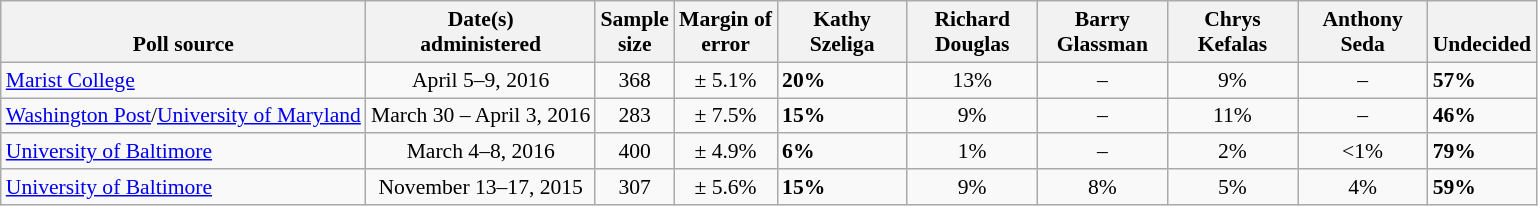<table class="wikitable" style="font-size:90%;">
<tr valign= bottom>
<th>Poll source</th>
<th>Date(s)<br>administered</th>
<th>Sample<br>size</th>
<th>Margin of<br>error</th>
<th style="width:80px;">Kathy<br>Szeliga</th>
<th style="width:80px;">Richard<br>Douglas</th>
<th style="width:80px;">Barry<br>Glassman</th>
<th style="width:80px;">Chrys<br>Kefalas</th>
<th style="width:80px;">Anthony<br>Seda</th>
<th>Undecided</th>
</tr>
<tr>
<td><a href='#'>Marist College</a></td>
<td align=center>April 5–9, 2016</td>
<td align=center>368</td>
<td align=center>± 5.1%</td>
<td><strong>20%</strong></td>
<td align=center>13%</td>
<td align=center>–</td>
<td align=center>9%</td>
<td align=center>–</td>
<td><strong>57%</strong></td>
</tr>
<tr>
<td><a href='#'>Washington Post</a>/<a href='#'>University of Maryland</a></td>
<td align=center>March 30 – April 3, 2016</td>
<td align=center>283</td>
<td align=center>± 7.5%</td>
<td><strong>15%</strong></td>
<td align=center>9%</td>
<td align=center>–</td>
<td align=center>11%</td>
<td align=center>–</td>
<td><strong>46%</strong></td>
</tr>
<tr>
<td><a href='#'>University of Baltimore</a></td>
<td align=center>March 4–8, 2016</td>
<td align=center>400</td>
<td align=center>± 4.9%</td>
<td><strong>6%</strong></td>
<td align=center>1%</td>
<td align=center>–</td>
<td align=center>2%</td>
<td align=center><1%</td>
<td><strong>79%</strong></td>
</tr>
<tr>
<td><a href='#'>University of Baltimore</a></td>
<td align=center>November 13–17, 2015</td>
<td align=center>307</td>
<td align=center>± 5.6%</td>
<td><strong>15%</strong></td>
<td align=center>9%</td>
<td align=center>8%</td>
<td align=center>5%</td>
<td align=center>4%</td>
<td><strong>59%</strong></td>
</tr>
</table>
